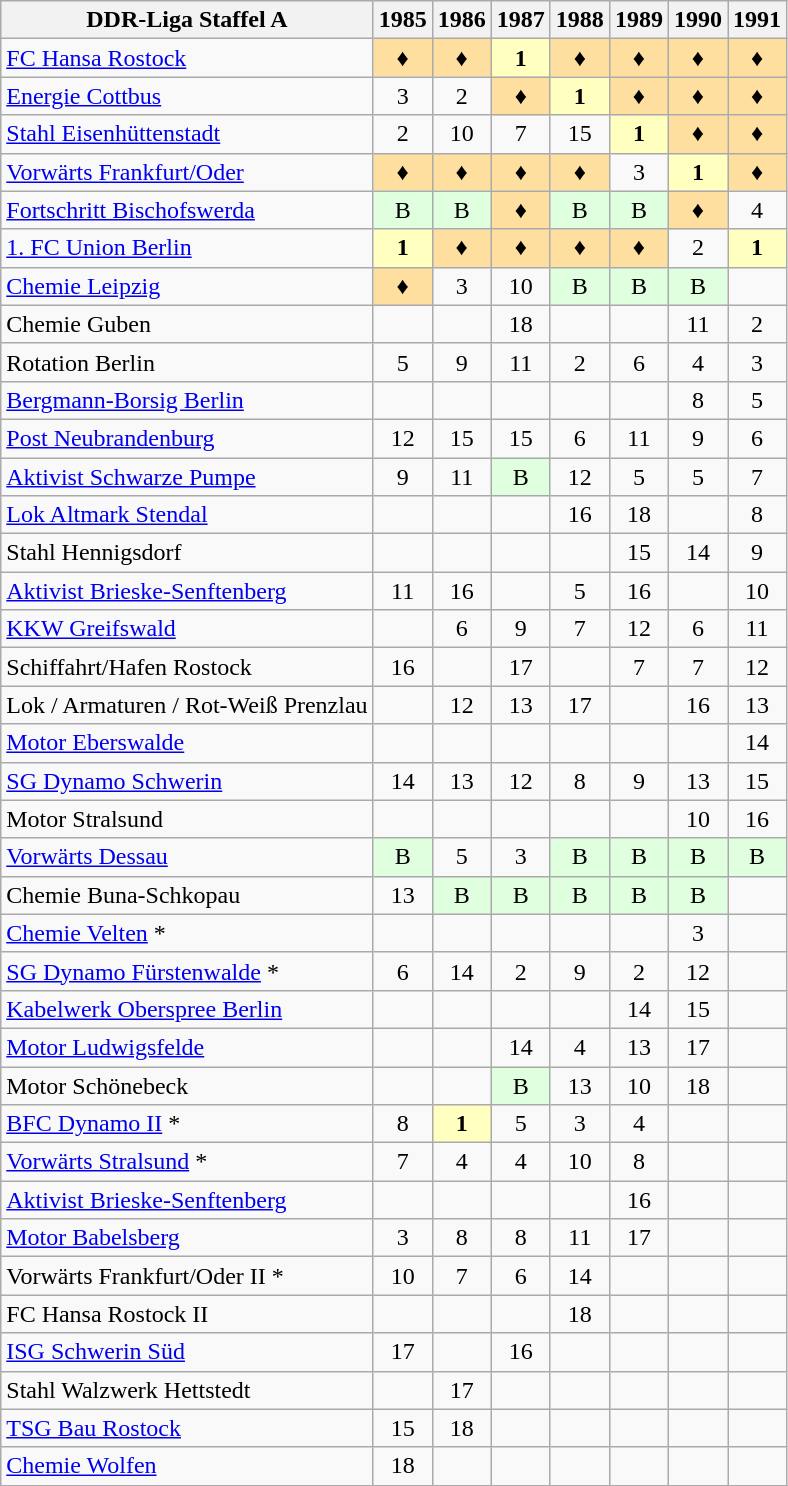<table class="wikitable">
<tr>
<th>DDR-Liga Staffel A</th>
<th>1985</th>
<th>1986</th>
<th>1987</th>
<th>1988</th>
<th>1989</th>
<th>1990</th>
<th>1991</th>
</tr>
<tr align="center">
<td align="left"><a href='#'>FC Hansa Rostock</a></td>
<td bgcolor="#ffdf9f"><strong>♦</strong></td>
<td bgcolor="#ffdf9f"><strong>♦</strong></td>
<td bgcolor="#ffffbf"><strong>1</strong></td>
<td bgcolor="#ffdf9f"><strong>♦</strong></td>
<td bgcolor="#ffdf9f"><strong>♦</strong></td>
<td bgcolor="#ffdf9f"><strong>♦</strong></td>
<td bgcolor="#ffdf9f"><strong>♦</strong></td>
</tr>
<tr align="center">
<td align="left"><a href='#'>Energie Cottbus</a></td>
<td>3</td>
<td>2</td>
<td bgcolor="#ffdf9f"><strong>♦</strong></td>
<td bgcolor="#ffffbf"><strong>1</strong></td>
<td bgcolor="#ffdf9f"><strong>♦</strong></td>
<td bgcolor="#ffdf9f"><strong>♦</strong></td>
<td bgcolor="#ffdf9f"><strong>♦</strong></td>
</tr>
<tr align="center">
<td align="left"><a href='#'>Stahl Eisenhüttenstadt</a></td>
<td>2</td>
<td>10</td>
<td>7</td>
<td>15</td>
<td bgcolor="#ffffbf"><strong>1</strong></td>
<td bgcolor="#ffdf9f"><strong>♦</strong></td>
<td bgcolor="#ffdf9f"><strong>♦</strong></td>
</tr>
<tr align="center">
<td align="left"><a href='#'>Vorwärts Frankfurt/Oder</a></td>
<td bgcolor="#ffdf9f"><strong>♦</strong></td>
<td bgcolor="#ffdf9f"><strong>♦</strong></td>
<td bgcolor="#ffdf9f"><strong>♦</strong></td>
<td bgcolor="#ffdf9f"><strong>♦</strong></td>
<td>3</td>
<td bgcolor="#ffffbf"><strong>1</strong></td>
<td bgcolor="#ffdf9f"><strong>♦</strong></td>
</tr>
<tr align="center">
<td align="left"><a href='#'>Fortschritt Bischofswerda</a></td>
<td bgcolor="#dfffdf">B</td>
<td bgcolor="#dfffdf">B</td>
<td bgcolor="#ffdf9f"><strong>♦</strong></td>
<td bgcolor="#dfffdf">B</td>
<td bgcolor="#dfffdf">B</td>
<td bgcolor="#ffdf9f"><strong>♦</strong></td>
<td>4</td>
</tr>
<tr align="center">
<td align="left"><a href='#'>1. FC Union Berlin</a></td>
<td bgcolor="#ffffbf"><strong>1</strong></td>
<td bgcolor="#ffdf9f"><strong>♦</strong></td>
<td bgcolor="#ffdf9f"><strong>♦</strong></td>
<td bgcolor="#ffdf9f"><strong>♦</strong></td>
<td bgcolor="#ffdf9f"><strong>♦</strong></td>
<td>2</td>
<td bgcolor="#ffffbf"><strong>1</strong></td>
</tr>
<tr align="center">
<td align="left"><a href='#'>Chemie Leipzig</a></td>
<td bgcolor="#ffdf9f"><strong>♦</strong></td>
<td>3</td>
<td>10</td>
<td bgcolor="#dfffdf">B</td>
<td bgcolor="#dfffdf">B</td>
<td bgcolor="#dfffdf">B</td>
<td></td>
</tr>
<tr align="center">
<td align="left">Chemie Guben</td>
<td></td>
<td></td>
<td>18</td>
<td></td>
<td></td>
<td>11</td>
<td>2</td>
</tr>
<tr align="center">
<td align="left">Rotation Berlin</td>
<td>5</td>
<td>9</td>
<td>11</td>
<td>2</td>
<td>6</td>
<td>4</td>
<td>3</td>
</tr>
<tr align="center">
<td align="left"><a href='#'>Bergmann-Borsig Berlin</a></td>
<td></td>
<td></td>
<td></td>
<td></td>
<td></td>
<td>8</td>
<td>5</td>
</tr>
<tr align="center">
<td align="left"><a href='#'>Post Neubrandenburg</a></td>
<td>12</td>
<td>15</td>
<td>15</td>
<td>6</td>
<td>11</td>
<td>9</td>
<td>6</td>
</tr>
<tr align="center">
<td align="left"><a href='#'>Aktivist Schwarze Pumpe</a></td>
<td>9</td>
<td>11</td>
<td bgcolor="#dfffdf">B</td>
<td>12</td>
<td>5</td>
<td>5</td>
<td>7</td>
</tr>
<tr align="center">
<td align="left"><a href='#'>Lok Altmark Stendal</a></td>
<td></td>
<td></td>
<td></td>
<td>16</td>
<td>18</td>
<td></td>
<td>8</td>
</tr>
<tr align="center">
<td align="left">Stahl Hennigsdorf</td>
<td></td>
<td></td>
<td></td>
<td></td>
<td>15</td>
<td>14</td>
<td>9</td>
</tr>
<tr align="center">
<td align="left"><a href='#'>Aktivist Brieske-Senftenberg</a></td>
<td>11</td>
<td>16</td>
<td></td>
<td>5</td>
<td>16</td>
<td></td>
<td>10</td>
</tr>
<tr align="center">
<td align="left"><a href='#'>KKW Greifswald</a></td>
<td></td>
<td>6</td>
<td>9</td>
<td>7</td>
<td>12</td>
<td>6</td>
<td>11</td>
</tr>
<tr align="center">
<td align="left">Schiffahrt/Hafen Rostock</td>
<td>16</td>
<td></td>
<td>17</td>
<td></td>
<td>7</td>
<td>7</td>
<td>12</td>
</tr>
<tr align="center">
<td align="left">Lok / Armaturen / Rot-Weiß Prenzlau</td>
<td></td>
<td>12</td>
<td>13</td>
<td>17</td>
<td></td>
<td>16</td>
<td>13</td>
</tr>
<tr align="center">
<td align="left"><a href='#'>Motor Eberswalde</a></td>
<td></td>
<td></td>
<td></td>
<td></td>
<td></td>
<td></td>
<td>14</td>
</tr>
<tr align="center">
<td align="left"><a href='#'>SG Dynamo Schwerin</a></td>
<td>14</td>
<td>13</td>
<td>12</td>
<td>8</td>
<td>9</td>
<td>13</td>
<td>15</td>
</tr>
<tr align="center">
<td align="left">Motor Stralsund</td>
<td></td>
<td></td>
<td></td>
<td></td>
<td></td>
<td>10</td>
<td>16</td>
</tr>
<tr align="center">
<td align="left"><a href='#'>Vorwärts Dessau</a></td>
<td bgcolor="#dfffdf">B</td>
<td>5</td>
<td>3</td>
<td bgcolor="#dfffdf">B</td>
<td bgcolor="#dfffdf">B</td>
<td bgcolor="#dfffdf">B</td>
<td bgcolor="#dfffdf">B</td>
</tr>
<tr align="center">
<td align="left">Chemie Buna-Schkopau</td>
<td>13</td>
<td bgcolor="#dfffdf">B</td>
<td bgcolor="#dfffdf">B</td>
<td bgcolor="#dfffdf">B</td>
<td bgcolor="#dfffdf">B</td>
<td bgcolor="#dfffdf">B</td>
<td></td>
</tr>
<tr align="center">
<td align="left"><a href='#'>Chemie Velten</a> *</td>
<td></td>
<td></td>
<td></td>
<td></td>
<td></td>
<td>3</td>
<td></td>
</tr>
<tr align="center">
<td align="left"><a href='#'>SG Dynamo Fürstenwalde</a> *</td>
<td>6</td>
<td>14</td>
<td>2</td>
<td>9</td>
<td>2</td>
<td>12</td>
<td></td>
</tr>
<tr align="center">
<td align="left"><a href='#'>Kabelwerk Oberspree Berlin</a></td>
<td></td>
<td></td>
<td></td>
<td></td>
<td>14</td>
<td>15</td>
<td></td>
</tr>
<tr align="center">
<td align="left"><a href='#'>Motor Ludwigsfelde</a></td>
<td></td>
<td></td>
<td>14</td>
<td>4</td>
<td>13</td>
<td>17</td>
<td></td>
</tr>
<tr align="center">
<td align="left">Motor Schönebeck</td>
<td></td>
<td></td>
<td bgcolor="#dfffdf">B</td>
<td>13</td>
<td>10</td>
<td>18</td>
<td></td>
</tr>
<tr align="center">
<td align="left"><a href='#'>BFC Dynamo II</a> *</td>
<td>8</td>
<td bgcolor="#ffffbf"><strong>1</strong></td>
<td>5</td>
<td>3</td>
<td>4</td>
<td></td>
<td></td>
</tr>
<tr align="center">
<td align="left"><a href='#'>Vorwärts Stralsund</a> *</td>
<td>7</td>
<td>4</td>
<td>4</td>
<td>10</td>
<td>8</td>
<td></td>
<td></td>
</tr>
<tr align="center">
<td align="left"><a href='#'>Aktivist Brieske-Senftenberg</a></td>
<td></td>
<td></td>
<td></td>
<td></td>
<td>16</td>
<td></td>
<td></td>
</tr>
<tr align="center">
<td align="left"><a href='#'>Motor Babelsberg</a></td>
<td>3</td>
<td>8</td>
<td>8</td>
<td>11</td>
<td>17</td>
<td></td>
<td></td>
</tr>
<tr align="center">
<td align="left">Vorwärts Frankfurt/Oder II *</td>
<td>10</td>
<td>7</td>
<td>6</td>
<td>14</td>
<td></td>
<td></td>
<td></td>
</tr>
<tr align="center">
<td align="left">FC Hansa Rostock II</td>
<td></td>
<td></td>
<td></td>
<td>18</td>
<td></td>
<td></td>
<td></td>
</tr>
<tr align="center">
<td align="left"><a href='#'>ISG Schwerin Süd</a></td>
<td>17</td>
<td></td>
<td>16</td>
<td></td>
<td></td>
<td></td>
<td></td>
</tr>
<tr align="center">
<td align="left">Stahl Walzwerk Hettstedt</td>
<td></td>
<td>17</td>
<td></td>
<td></td>
<td></td>
<td></td>
<td></td>
</tr>
<tr align="center">
<td align="left"><a href='#'>TSG Bau Rostock</a></td>
<td>15</td>
<td>18</td>
<td></td>
<td></td>
<td></td>
<td></td>
<td></td>
</tr>
<tr align="center">
<td align="left"><a href='#'>Chemie Wolfen</a></td>
<td>18</td>
<td></td>
<td></td>
<td></td>
<td></td>
<td></td>
<td></td>
</tr>
</table>
